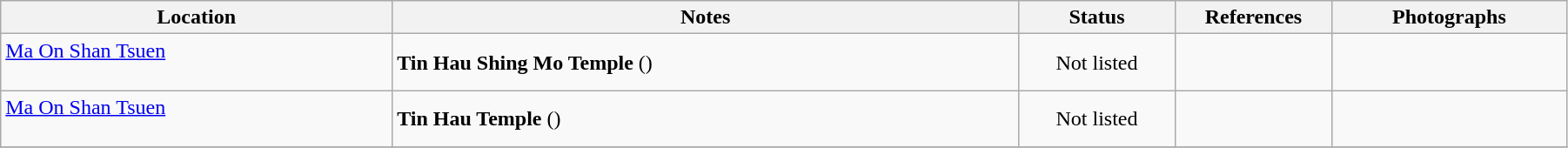<table class="wikitable sortable" style="width:95%">
<tr>
<th width="25%">Location</th>
<th width="40%">Notes</th>
<th width="10%">Status</th>
<th width="10%">References</th>
<th width="15%">Photographs</th>
</tr>
<tr>
<td><a href='#'>Ma On Shan Tsuen</a><br><br></td>
<td><strong>Tin Hau Shing Mo Temple</strong> ()</td>
<td style="text-align:center">Not listed</td>
<td></td>
<td></td>
</tr>
<tr>
<td><a href='#'>Ma On Shan Tsuen</a><br><br></td>
<td><strong>Tin Hau Temple</strong> ()</td>
<td style="text-align:center">Not listed</td>
<td></td>
<td></td>
</tr>
<tr>
</tr>
</table>
